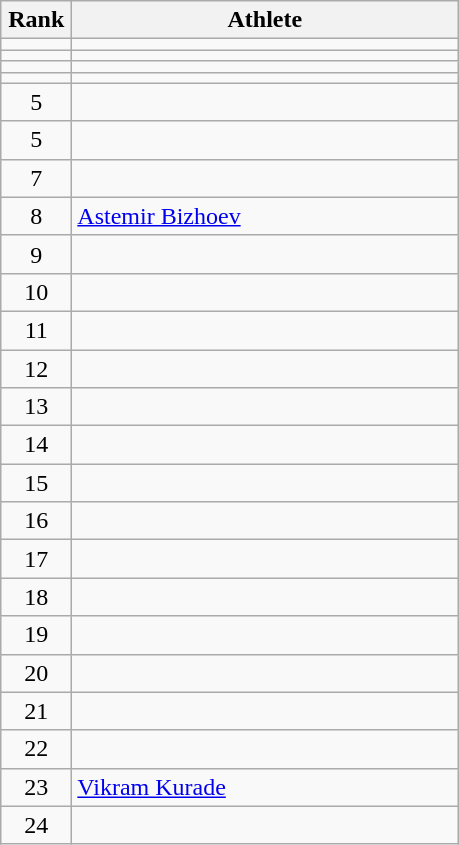<table class="wikitable" style="text-align: center;">
<tr>
<th width=40>Rank</th>
<th width=250>Athlete</th>
</tr>
<tr>
<td></td>
<td align="left"></td>
</tr>
<tr>
<td></td>
<td align="left"></td>
</tr>
<tr>
<td></td>
<td align="left"></td>
</tr>
<tr>
<td></td>
<td align="left"></td>
</tr>
<tr>
<td>5</td>
<td align="left"></td>
</tr>
<tr>
<td>5</td>
<td align="left"></td>
</tr>
<tr>
<td>7</td>
<td align="left"></td>
</tr>
<tr>
<td>8</td>
<td align="left"> <a href='#'>Astemir Bizhoev</a> </td>
</tr>
<tr>
<td>9</td>
<td align="left"></td>
</tr>
<tr>
<td>10</td>
<td align="left"></td>
</tr>
<tr>
<td>11</td>
<td align="left"></td>
</tr>
<tr>
<td>12</td>
<td align="left"></td>
</tr>
<tr>
<td>13</td>
<td align="left"></td>
</tr>
<tr>
<td>14</td>
<td align="left"></td>
</tr>
<tr>
<td>15</td>
<td align="left"></td>
</tr>
<tr>
<td>16</td>
<td align="left"></td>
</tr>
<tr>
<td>17</td>
<td align="left"></td>
</tr>
<tr>
<td>18</td>
<td align="left"></td>
</tr>
<tr>
<td>19</td>
<td align="left"></td>
</tr>
<tr>
<td>20</td>
<td align="left"></td>
</tr>
<tr>
<td>21</td>
<td align="left"></td>
</tr>
<tr>
<td>22</td>
<td align="left"></td>
</tr>
<tr>
<td>23</td>
<td align="left"> <a href='#'>Vikram Kurade</a> </td>
</tr>
<tr>
<td>24</td>
<td align="left"></td>
</tr>
</table>
